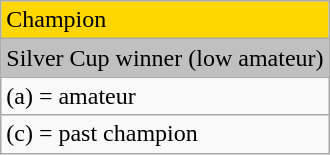<table class="wikitable">
<tr style="background:gold">
<td>Champion</td>
</tr>
<tr style="background:silver">
<td>Silver Cup winner (low amateur)</td>
</tr>
<tr>
<td>(a) = amateur</td>
</tr>
<tr>
<td>(c) = past champion</td>
</tr>
</table>
